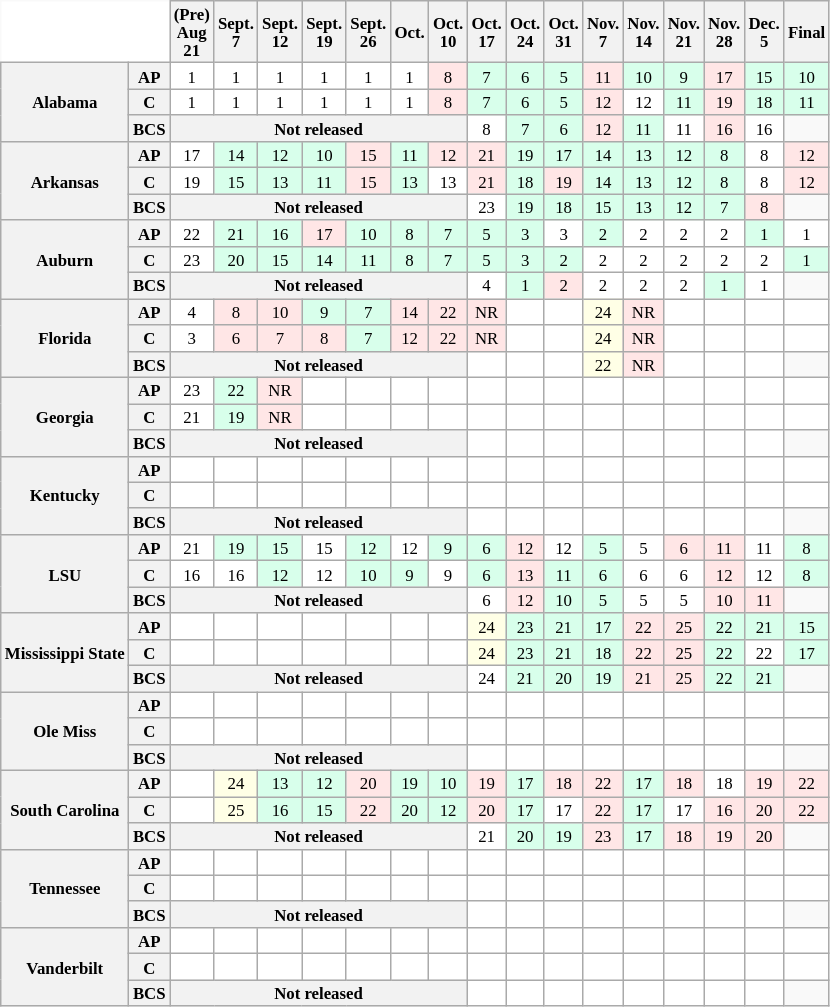<table class="wikitable" style="white-space:nowrap;font-size:70%;">
<tr>
<th colspan=2 style="background:white; border-top-style:hidden; border-left-style:hidden;"> </th>
<th>(Pre)<br>Aug<br>21</th>
<th>Sept.<br>7</th>
<th>Sept.<br>12</th>
<th>Sept.<br>19</th>
<th>Sept.<br>26</th>
<th>Oct.<br></th>
<th>Oct.<br>10</th>
<th>Oct.<br>17</th>
<th>Oct.<br>24</th>
<th>Oct.<br>31</th>
<th>Nov.<br>7</th>
<th>Nov.<br>14</th>
<th>Nov.<br>21</th>
<th>Nov.<br>28</th>
<th>Dec.<br>5</th>
<th>Final</th>
</tr>
<tr style="text-align:center;">
<th rowspan=3>Alabama</th>
<th>AP</th>
<td style="background:#FFF;">1</td>
<td style="background:#FFF;">1</td>
<td style="background:#FFF;">1</td>
<td style="background:#FFF;">1</td>
<td style="background:#FFF;">1</td>
<td style="background:#FFF;">1</td>
<td style="background:#FFE6E6;">8</td>
<td style="background:#D8FFEB;">7</td>
<td style="background:#D8FFEB;">6</td>
<td style="background:#D8FFEB;">5</td>
<td style="background:#FFE6E6;">11</td>
<td style="background:#D8FFEB;">10</td>
<td style="background:#D8FFEB;">9</td>
<td style="background:#FFE6E6;">17</td>
<td style="background:#D8FFEB;">15</td>
<td style="background:#D8FFEB;">10</td>
</tr>
<tr style="text-align:center;">
<th>C</th>
<td style="background:#FFF;">1</td>
<td style="background:#FFF;">1</td>
<td style="background:#FFF;">1</td>
<td style="background:#FFF;">1</td>
<td style="background:#FFF;">1</td>
<td style="background:#FFF;">1</td>
<td style="background:#FFE6E6;">8</td>
<td style="background:#D8FFEB;">7</td>
<td style="background:#D8FFEB;">6</td>
<td style="background:#D8FFEB;">5</td>
<td style="background:#FFE6E6;">12</td>
<td style="background:#FFF;">12</td>
<td style="background:#D8FFEB;">11</td>
<td style="background:#FFE6E6;">19</td>
<td style="background:#D8FFEB;">18</td>
<td style="background:#D8FFEB;">11</td>
</tr>
<tr style="text-align:center;">
<th>BCS</th>
<th colspan=7>Not released</th>
<td style="background:#FFF;">8</td>
<td style="background:#D8FFEB;">7</td>
<td style="background:#D8FFEB;">6</td>
<td style="background:#FFE6E6;">12</td>
<td style="background:#D8FFEB;">11</td>
<td style="background:#FFF;">11</td>
<td style="background:#FFE6E6;">16</td>
<td style="background:#FFF;">16</td>
</tr>
<tr style="text-align:center;">
<th rowspan=3>Arkansas</th>
<th>AP</th>
<td style="background:#FFF;">17</td>
<td style="background:#D8FFEB;">14</td>
<td style="background:#D8FFEB;">12</td>
<td style="background:#D8FFEB;">10</td>
<td style="background:#FFE6E6;">15</td>
<td style="background:#D8FFEB;">11</td>
<td style="background:#FFE6E6;">12</td>
<td style="background:#FFE6E6;">21</td>
<td style="background:#D8FFEB;">19</td>
<td style="background:#D8FFEB;">17</td>
<td style="background:#D8FFEB;">14</td>
<td style="background:#D8FFEB;">13</td>
<td style="background:#D8FFEB;">12</td>
<td style="background:#D8FFEB;">8</td>
<td style="background:#FFF;">8</td>
<td style="background:#FFE6E6;">12</td>
</tr>
<tr style="text-align:center;">
<th>C</th>
<td style="background:#FFF;">19</td>
<td style="background:#D8FFEB;">15</td>
<td style="background:#D8FFEB;">13</td>
<td style="background:#D8FFEB;">11</td>
<td style="background:#FFE6E6;">15</td>
<td style="background:#D8FFEB;">13</td>
<td style="background:#FFF;">13</td>
<td style="background:#FFE6E6;">21</td>
<td style="background:#D8FFEB;">18</td>
<td style="background:#FFE6E6;">19</td>
<td style="background:#D8FFEB;">14</td>
<td style="background:#D8FFEB;">13</td>
<td style="background:#D8FFEB;">12</td>
<td style="background:#D8FFEB;">8</td>
<td style="background:#FFF;">8</td>
<td style="background:#FFE6E6;">12</td>
</tr>
<tr style="text-align:center;">
<th>BCS</th>
<th colspan=7>Not released</th>
<td style="background:#FFF;">23</td>
<td style="background:#D8FFEB;">19</td>
<td style="background:#D8FFEB;">18</td>
<td style="background:#D8FFEB;">15</td>
<td style="background:#D8FFEB;">13</td>
<td style="background:#D8FFEB;">12</td>
<td style="background:#D8FFEB;">7</td>
<td style="background:#FFE6E6;">8</td>
</tr>
<tr style="text-align:center;">
<th rowspan=3>Auburn</th>
<th>AP</th>
<td style="background:#FFF;">22</td>
<td style="background:#D8FFEB;">21</td>
<td style="background:#D8FFEB;">16</td>
<td style="background:#FFE6E6;">17</td>
<td style="background:#D8FFEB;">10</td>
<td style="background:#D8FFEB;">8</td>
<td style="background:#D8FFEB;">7</td>
<td style="background:#D8FFEB;">5</td>
<td style="background:#D8FFEB;">3</td>
<td style="background:#FFF;">3</td>
<td style="background:#D8FFEB;">2</td>
<td style="background:#FFF;">2</td>
<td style="background:#FFF;">2</td>
<td style="background:#FFF;">2</td>
<td style="background:#D8FFEB;">1</td>
<td style="background:#FFF;">1</td>
</tr>
<tr style="text-align:center;">
<th>C</th>
<td style="background:#FFF;">23</td>
<td style="background:#D8FFEB;">20</td>
<td style="background:#D8FFEB;">15</td>
<td style="background:#D8FFEB;">14</td>
<td style="background:#D8FFEB;">11</td>
<td style="background:#D8FFEB;">8</td>
<td style="background:#D8FFEB;">7</td>
<td style="background:#D8FFEB;">5</td>
<td style="background:#D8FFEB;">3</td>
<td style="background:#D8FFEB;">2</td>
<td style="background:#FFF;">2</td>
<td style="background:#FFF;">2</td>
<td style="background:#FFF;">2</td>
<td style="background:#FFF;">2</td>
<td style="background:#FFF;">2</td>
<td style="background:#D8FFEB;">1</td>
</tr>
<tr style="text-align:center;">
<th>BCS</th>
<th colspan=7>Not released</th>
<td style="background:#FFF;">4</td>
<td style="background:#D8FFEB;">1</td>
<td style="background:#FFE6E6;">2</td>
<td style="background:#FFF;">2</td>
<td style="background:#FFF;">2</td>
<td style="background:#FFF;">2</td>
<td style="background:#D8FFEB;">1</td>
<td style="background:#FFF;">1</td>
</tr>
<tr style="text-align:center;">
<th rowspan=3>Florida</th>
<th>AP</th>
<td style="background:#FFF;">4</td>
<td style="background:#FFE6E6;">8</td>
<td style="background:#FFE6E6;">10</td>
<td style="background:#D8FFEB;">9</td>
<td style="background:#D8FFEB;">7</td>
<td style="background:#FFE6E6;">14</td>
<td style="background:#FFE6E6;">22</td>
<td style="background:#FFE6E6;">NR</td>
<td style="background:#FFF;"></td>
<td style="background:#FFF;"></td>
<td style="background:#FFFFE6;">24</td>
<td style="background:#FFE6E6;">NR</td>
<td style="background:#FFF;"></td>
<td style="background:#FFF;"></td>
<td style="background:#FFF;"></td>
<td style="background:#FFF;"></td>
</tr>
<tr style="text-align:center;">
<th>C</th>
<td style="background:#FFF;">3</td>
<td style="background:#FFE6E6;">6</td>
<td style="background:#FFE6E6;">7</td>
<td style="background:#FFE6E6;">8</td>
<td style="background:#D8FFEB;">7</td>
<td style="background:#FFE6E6;">12</td>
<td style="background:#FFE6E6;">22</td>
<td style="background:#FFE6E6;">NR</td>
<td style="background:#FFF;"></td>
<td style="background:#FFF;"></td>
<td style="background:#FFFFE6;">24</td>
<td style="background:#FFE6E6;">NR</td>
<td style="background:#FFF;"></td>
<td style="background:#FFF;"></td>
<td style="background:#FFF;"></td>
<td style="background:#FFF;"></td>
</tr>
<tr style="text-align:center;">
<th>BCS</th>
<th colspan=7>Not released</th>
<td style="background:#FFF;"></td>
<td style="background:#FFF;"></td>
<td style="background:#FFF;"></td>
<td style="background:#FFFFE6;">22</td>
<td style="background:#FFE6E6;">NR</td>
<td style="background:#FFF;"></td>
<td style="background:#FFF;"></td>
<td style="background:#FFF;"></td>
</tr>
<tr style="text-align:center;">
<th rowspan=3>Georgia</th>
<th>AP</th>
<td style="background:#FFF;">23</td>
<td style="background:#D8FFEB;">22</td>
<td style="background:#FFE6E6;">NR</td>
<td style="background:#FFF;"></td>
<td style="background:#FFF;"></td>
<td style="background:#FFF;"></td>
<td style="background:#FFF;"></td>
<td style="background:#FFF;"></td>
<td style="background:#FFF;"></td>
<td style="background:#FFF;"></td>
<td style="background:#FFF;"></td>
<td style="background:#FFF;"></td>
<td style="background:#FFF;"></td>
<td style="background:#FFF;"></td>
<td style="background:#FFF;"></td>
<td style="background:#FFF;"></td>
</tr>
<tr style="text-align:center;">
<th>C</th>
<td style="background:#FFF;">21</td>
<td style="background:#D8FFEB;">19</td>
<td style="background:#FFE6E6;">NR</td>
<td style="background:#FFF;"></td>
<td style="background:#FFF;"></td>
<td style="background:#FFF;"></td>
<td style="background:#FFF;"></td>
<td style="background:#FFF;"></td>
<td style="background:#FFF;"></td>
<td style="background:#FFF;"></td>
<td style="background:#FFF;"></td>
<td style="background:#FFF;"></td>
<td style="background:#FFF;"></td>
<td style="background:#FFF;"></td>
<td style="background:#FFF;"></td>
<td style="background:#FFF;"></td>
</tr>
<tr style="text-align:center;">
<th>BCS</th>
<th colspan=7>Not released</th>
<td style="background:#FFF;"></td>
<td style="background:#FFF;"></td>
<td style="background:#FFF;"></td>
<td style="background:#FFF;"></td>
<td style="background:#FFF;"></td>
<td style="background:#FFF;"></td>
<td style="background:#FFF;"></td>
<td style="background:#FFF;"></td>
</tr>
<tr style="text-align:center;">
<th rowspan=3>Kentucky</th>
<th>AP</th>
<td style="background:#FFF;"></td>
<td style="background:#FFF;"></td>
<td style="background:#FFF;"></td>
<td style="background:#FFF;"></td>
<td style="background:#FFF;"></td>
<td style="background:#FFF;"></td>
<td style="background:#FFF;"></td>
<td style="background:#FFF;"></td>
<td style="background:#FFF;"></td>
<td style="background:#FFF;"></td>
<td style="background:#FFF;"></td>
<td style="background:#FFF;"></td>
<td style="background:#FFF;"></td>
<td style="background:#FFF;"></td>
<td style="background:#FFF;"></td>
<td style="background:#FFF;"></td>
</tr>
<tr style="text-align:center;">
<th>C</th>
<td style="background:#FFF;"></td>
<td style="background:#FFF;"></td>
<td style="background:#FFF;"></td>
<td style="background:#FFF;"></td>
<td style="background:#FFF;"></td>
<td style="background:#FFF;"></td>
<td style="background:#FFF;"></td>
<td style="background:#FFF;"></td>
<td style="background:#FFF;"></td>
<td style="background:#FFF;"></td>
<td style="background:#FFF;"></td>
<td style="background:#FFF;"></td>
<td style="background:#FFF;"></td>
<td style="background:#FFF;"></td>
<td style="background:#FFF;"></td>
<td style="background:#FFF;"></td>
</tr>
<tr style="text-align:center;">
<th>BCS</th>
<th colspan=7>Not released</th>
<td style="background:#FFF;"></td>
<td style="background:#FFF;"></td>
<td style="background:#FFF;"></td>
<td style="background:#FFF;"></td>
<td style="background:#FFF;"></td>
<td style="background:#FFF;"></td>
<td style="background:#FFF;"></td>
<td style="background:#FFF;"></td>
</tr>
<tr style="text-align:center;">
<th rowspan=3>LSU</th>
<th>AP</th>
<td style="background:#FFF;">21</td>
<td style="background:#D8FFEB;">19</td>
<td style="background:#D8FFEB;">15</td>
<td style="background:#FFF;">15</td>
<td style="background:#D8FFEB;">12</td>
<td style="background:#FFF;">12</td>
<td style="background:#D8FFEB;">9</td>
<td style="background:#D8FFEB;">6</td>
<td style="background:#FFE6E6;">12</td>
<td style="background:#FFF;">12</td>
<td style="background:#D8FFEB;">5</td>
<td style="background:#FFF;">5</td>
<td style="background:#FFE6E6;">6</td>
<td style="background:#FFE6E6;">11</td>
<td style="background:#FFF;">11</td>
<td style="background:#D8FFEB;">8</td>
</tr>
<tr style="text-align:center;">
<th>C</th>
<td style="background:#FFF;">16</td>
<td style="background:#FFF;">16</td>
<td style="background:#D8FFEB;">12</td>
<td style="background:#FFF;">12</td>
<td style="background:#D8FFEB;">10</td>
<td style="background:#D8FFEB;">9</td>
<td style="background:#FFF;">9</td>
<td style="background:#D8FFEB;">6</td>
<td style="background:#FFE6E6;">13</td>
<td style="background:#D8FFEB;">11</td>
<td style="background:#D8FFEB;">6</td>
<td style="background:#FFF;">6</td>
<td style="background:#FFF;">6</td>
<td style="background:#FFE6E6;">12</td>
<td style="background:#FFF;">12</td>
<td style="background:#D8FFEB;">8</td>
</tr>
<tr style="text-align:center;">
<th>BCS</th>
<th colspan=7>Not released</th>
<td style="background:#FFF;">6</td>
<td style="background:#FFE6E6;">12</td>
<td style="background:#D8FFEB;">10</td>
<td style="background:#D8FFEB;">5</td>
<td style="background:#FFF;">5</td>
<td style="background:#FFF;">5</td>
<td style="background:#FFE6E6;">10</td>
<td style="background:#FFE6E6;">11</td>
</tr>
<tr style="text-align:center;">
<th rowspan=3>Mississippi State</th>
<th>AP</th>
<td style="background:#FFF;"></td>
<td style="background:#FFF;"></td>
<td style="background:#FFF;"></td>
<td style="background:#FFF;"></td>
<td style="background:#FFF;"></td>
<td style="background:#FFF;"></td>
<td style="background:#FFF;"></td>
<td style="background:#FFFFE6;">24</td>
<td style="background:#D8FFEB;">23</td>
<td style="background:#D8FFEB;">21</td>
<td style="background:#D8FFEB;">17</td>
<td style="background:#FFE6E6;">22</td>
<td style="background:#FFE6E6;">25</td>
<td style="background:#D8FFEB;">22</td>
<td style="background:#D8FFEB;">21</td>
<td style="background:#D8FFEB;">15</td>
</tr>
<tr style="text-align:center;">
<th>C</th>
<td style="background:#FFF;"></td>
<td style="background:#FFF;"></td>
<td style="background:#FFF;"></td>
<td style="background:#FFF;"></td>
<td style="background:#FFF;"></td>
<td style="background:#FFF;"></td>
<td style="background:#FFF;"></td>
<td style="background:#FFFFE6;">24</td>
<td style="background:#D8FFEB;">23</td>
<td style="background:#D8FFEB;">21</td>
<td style="background:#D8FFEB;">18</td>
<td style="background:#FFE6E6;">22</td>
<td style="background:#FFE6E6;">25</td>
<td style="background:#D8FFEB;">22</td>
<td style="background:#FFF;">22</td>
<td style="background:#D8FFEB;">17</td>
</tr>
<tr style="text-align:center;">
<th>BCS</th>
<th colspan=7>Not released</th>
<td style="background:#FFF;">24</td>
<td style="background:#D8FFEB;">21</td>
<td style="background:#D8FFEB;">20</td>
<td style="background:#D8FFEB;">19</td>
<td style="background:#FFE6E6;">21</td>
<td style="background:#FFE6E6;">25</td>
<td style="background:#D8FFEB;">22</td>
<td style="background:#D8FFEB;">21</td>
</tr>
<tr style="text-align:center;">
<th rowspan=3>Ole Miss</th>
<th>AP</th>
<td style="background:#FFF;"></td>
<td style="background:#FFF;"></td>
<td style="background:#FFF;"></td>
<td style="background:#FFF;"></td>
<td style="background:#FFF;"></td>
<td style="background:#FFF;"></td>
<td style="background:#FFF;"></td>
<td style="background:#FFF;"></td>
<td style="background:#FFF;"></td>
<td style="background:#FFF;"></td>
<td style="background:#FFF;"></td>
<td style="background:#FFF;"></td>
<td style="background:#FFF;"></td>
<td style="background:#FFF;"></td>
<td style="background:#FFF;"></td>
<td style="background:#FFF;"></td>
</tr>
<tr style="text-align:center;">
<th>C</th>
<td style="background:#FFF;"></td>
<td style="background:#FFF;"></td>
<td style="background:#FFF;"></td>
<td style="background:#FFF;"></td>
<td style="background:#FFF;"></td>
<td style="background:#FFF;"></td>
<td style="background:#FFF;"></td>
<td style="background:#FFF;"></td>
<td style="background:#FFF;"></td>
<td style="background:#FFF;"></td>
<td style="background:#FFF;"></td>
<td style="background:#FFF;"></td>
<td style="background:#FFF;"></td>
<td style="background:#FFF;"></td>
<td style="background:#FFF;"></td>
<td style="background:#FFF;"></td>
</tr>
<tr style="text-align:center;">
<th>BCS</th>
<th colspan=7>Not released</th>
<td style="background:#FFF;"></td>
<td style="background:#FFF;"></td>
<td style="background:#FFF;"></td>
<td style="background:#FFF;"></td>
<td style="background:#FFF;"></td>
<td style="background:#FFF;"></td>
<td style="background:#FFF;"></td>
<td style="background:#FFF;"></td>
</tr>
<tr style="text-align:center;">
<th rowspan=3>South Carolina</th>
<th>AP</th>
<td style="background:#FFF;"></td>
<td style="background:#FFFFE6;">24</td>
<td style="background:#D8FFEB;">13</td>
<td style="background:#D8FFEB;">12</td>
<td style="background:#FFE6E6;">20</td>
<td style="background:#D8FFEB;">19</td>
<td style="background:#D8FFEB;">10</td>
<td style="background:#FFE6E6;">19</td>
<td style="background:#D8FFEB;">17</td>
<td style="background:#FFE6E6;">18</td>
<td style="background:#FFE6E6;">22</td>
<td style="background:#D8FFEB;">17</td>
<td style="background:#FFE6E6;">18</td>
<td style="background:#FFF;">18</td>
<td style="background:#FFE6E6;">19</td>
<td style="background:#FFE6E6;">22</td>
</tr>
<tr style="text-align:center;">
<th>C</th>
<td style="background:#FFF;"></td>
<td style="background:#FFFFE6;">25</td>
<td style="background:#D8FFEB;">16</td>
<td style="background:#D8FFEB;">15</td>
<td style="background:#FFE6E6;">22</td>
<td style="background:#D8FFEB;">20</td>
<td style="background:#D8FFEB;">12</td>
<td style="background:#FFE6E6;">20</td>
<td style="background:#D8FFEB;">17</td>
<td style="background:#FFF;">17</td>
<td style="background:#FFE6E6;">22</td>
<td style="background:#D8FFEB;">17</td>
<td style="background:#FFF;">17</td>
<td style="background:#FFE6E6;">16</td>
<td style="background:#FFE6E6;">20</td>
<td style="background:#FFE6E6;">22</td>
</tr>
<tr style="text-align:center;">
<th>BCS</th>
<th colspan=7>Not released</th>
<td style="background:#FFF;">21</td>
<td style="background:#D8FFEB;">20</td>
<td style="background:#D8FFEB;">19</td>
<td style="background:#FFE6E6;">23</td>
<td style="background:#D8FFEB;">17</td>
<td style="background:#FFE6E6;">18</td>
<td style="background:#FFE6E6;">19</td>
<td style="background:#FFE6E6;">20</td>
</tr>
<tr style="text-align:center;">
<th rowspan=3>Tennessee</th>
<th>AP</th>
<td style="background:#FFF;"></td>
<td style="background:#FFF;"></td>
<td style="background:#FFF;"></td>
<td style="background:#FFF;"></td>
<td style="background:#FFF;"></td>
<td style="background:#FFF;"></td>
<td style="background:#FFF;"></td>
<td style="background:#FFF;"></td>
<td style="background:#FFF;"></td>
<td style="background:#FFF;"></td>
<td style="background:#FFF;"></td>
<td style="background:#FFF;"></td>
<td style="background:#FFF;"></td>
<td style="background:#FFF;"></td>
<td style="background:#FFF;"></td>
<td style="background:#FFF;"></td>
</tr>
<tr style="text-align:center;">
<th>C</th>
<td style="background:#FFF;"></td>
<td style="background:#FFF;"></td>
<td style="background:#FFF;"></td>
<td style="background:#FFF;"></td>
<td style="background:#FFF;"></td>
<td style="background:#FFF;"></td>
<td style="background:#FFF;"></td>
<td style="background:#FFF;"></td>
<td style="background:#FFF;"></td>
<td style="background:#FFF;"></td>
<td style="background:#FFF;"></td>
<td style="background:#FFF;"></td>
<td style="background:#FFF;"></td>
<td style="background:#FFF;"></td>
<td style="background:#FFF;"></td>
<td style="background:#FFF;"></td>
</tr>
<tr style="text-align:center;">
<th>BCS</th>
<th colspan=7>Not released</th>
<td style="background:#FFF;"></td>
<td style="background:#FFF;"></td>
<td style="background:#FFF;"></td>
<td style="background:#FFF;"></td>
<td style="background:#FFF;"></td>
<td style="background:#FFF;"></td>
<td style="background:#FFF;"></td>
<td style="background:#FFF;"></td>
</tr>
<tr style="text-align:center;">
<th rowspan=3>Vanderbilt</th>
<th>AP</th>
<td style="background:#FFF;"></td>
<td style="background:#FFF;"></td>
<td style="background:#FFF;"></td>
<td style="background:#FFF;"></td>
<td style="background:#FFF;"></td>
<td style="background:#FFF;"></td>
<td style="background:#FFF;"></td>
<td style="background:#FFF;"></td>
<td style="background:#FFF;"></td>
<td style="background:#FFF;"></td>
<td style="background:#FFF;"></td>
<td style="background:#FFF;"></td>
<td style="background:#FFF;"></td>
<td style="background:#FFF;"></td>
<td style="background:#FFF;"></td>
<td style="background:#FFF;"></td>
</tr>
<tr style="text-align:center;">
<th>C</th>
<td style="background:#FFF;"></td>
<td style="background:#FFF;"></td>
<td style="background:#FFF;"></td>
<td style="background:#FFF;"></td>
<td style="background:#FFF;"></td>
<td style="background:#FFF;"></td>
<td style="background:#FFF;"></td>
<td style="background:#FFF;"></td>
<td style="background:#FFF;"></td>
<td style="background:#FFF;"></td>
<td style="background:#FFF;"></td>
<td style="background:#FFF;"></td>
<td style="background:#FFF;"></td>
<td style="background:#FFF;"></td>
<td style="background:#FFF;"></td>
<td style="background:#FFF;"></td>
</tr>
<tr style="text-align:center;">
<th>BCS</th>
<th colspan=7>Not released</th>
<td style="background:#FFF;"></td>
<td style="background:#FFF;"></td>
<td style="background:#FFF;"></td>
<td style="background:#FFF;"></td>
<td style="background:#FFF;"></td>
<td style="background:#FFF;"></td>
<td style="background:#FFF;"></td>
<td style="background:#FFF;"></td>
</tr>
</table>
